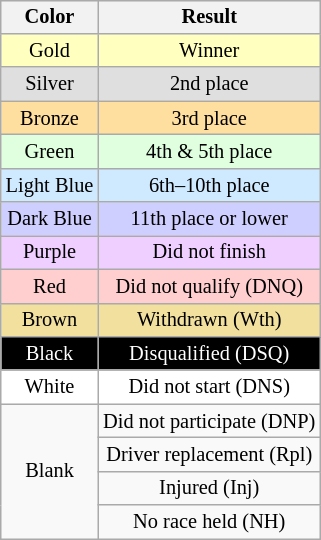<table style="margin-right:0; font-size:85%; text-align:center;" class="wikitable" align="right">
<tr>
<th>Color</th>
<th>Result</th>
</tr>
<tr style="background:#FFFFBF;">
<td>Gold</td>
<td>Winner</td>
</tr>
<tr style="background:#DFDFDF;">
<td>Silver</td>
<td>2nd place</td>
</tr>
<tr style="background:#FFDF9F;">
<td>Bronze</td>
<td>3rd place</td>
</tr>
<tr style="background:#DFFFDF;">
<td>Green</td>
<td>4th & 5th place</td>
</tr>
<tr style="background:#CFEAFF;">
<td>Light Blue</td>
<td>6th–10th place</td>
</tr>
<tr style="background:#CFCFFF;">
<td>Dark Blue</td>
<td>11th place or lower</td>
</tr>
<tr style="background:#EFCFFF;">
<td>Purple</td>
<td>Did not finish</td>
</tr>
<tr style="background:#FFCFCF;">
<td>Red</td>
<td>Did not qualify (DNQ)</td>
</tr>
<tr style="background:#F2E09F;">
<td>Brown</td>
<td>Withdrawn (Wth)</td>
</tr>
<tr style="background:#000000; color:white;">
<td>Black</td>
<td>Disqualified (DSQ)</td>
</tr>
<tr style="background:#FFFFFF;">
<td>White</td>
<td>Did not start (DNS)</td>
</tr>
<tr>
<td rowspan="4">Blank</td>
<td>Did not participate (DNP)</td>
</tr>
<tr>
<td>Driver replacement (Rpl)</td>
</tr>
<tr>
<td>Injured (Inj)</td>
</tr>
<tr>
<td>No race held (NH)</td>
</tr>
</table>
